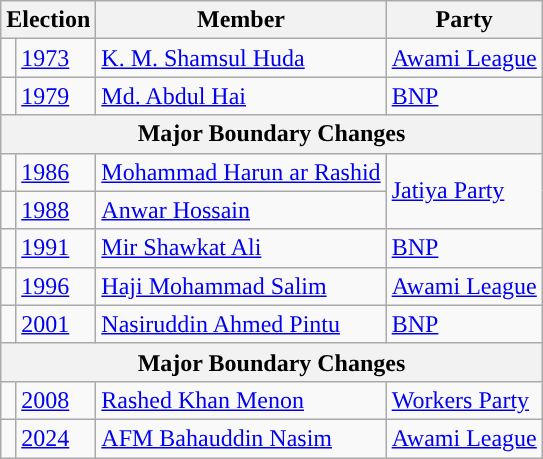<table class="wikitable">
<tr>
<th colspan="2">Election</th>
<th>Member</th>
<th>Party</th>
</tr>
<tr>
<td style="background-color:"></td>
<td><a href='#'>1973</a></td>
<td><a href='#'>K. M. Shamsul Huda</a></td>
<td><a href='#'>Awami League</a></td>
</tr>
<tr>
<td style="background-color:"></td>
<td><a href='#'>1979</a></td>
<td><a href='#'>Md. Abdul Hai</a></td>
<td><a href='#'>BNP</a></td>
</tr>
<tr>
<th colspan="4">Major Boundary Changes</th>
</tr>
<tr>
<td style="background-color:"></td>
<td><a href='#'>1986</a></td>
<td><a href='#'>Mohammad Harun ar Rashid</a></td>
<td rowspan="2"><a href='#'>Jatiya Party</a></td>
</tr>
<tr>
<td style="background-color:"></td>
<td><a href='#'>1988</a></td>
<td><a href='#'>Anwar Hossain</a></td>
</tr>
<tr>
<td style="background-color:"></td>
<td><a href='#'>1991</a></td>
<td><a href='#'>Mir Shawkat Ali</a></td>
<td><a href='#'>BNP</a></td>
</tr>
<tr>
<td style="background-color:"></td>
<td><a href='#'>1996</a></td>
<td><a href='#'>Haji Mohammad Salim</a></td>
<td><a href='#'>Awami League</a></td>
</tr>
<tr>
<td style="background-color:"></td>
<td><a href='#'>2001</a></td>
<td><a href='#'>Nasiruddin Ahmed Pintu</a></td>
<td><a href='#'>BNP</a></td>
</tr>
<tr>
<th colspan="4">Major Boundary Changes</th>
</tr>
<tr>
<td style="background-color:"></td>
<td><a href='#'>2008</a></td>
<td><a href='#'>Rashed Khan Menon</a></td>
<td><a href='#'>Workers Party</a></td>
</tr>
<tr>
<td style="background-color:"></td>
<td><a href='#'>2024</a></td>
<td><a href='#'>AFM Bahauddin Nasim</a></td>
<td><a href='#'>Awami League</a></td>
</tr>
</table>
